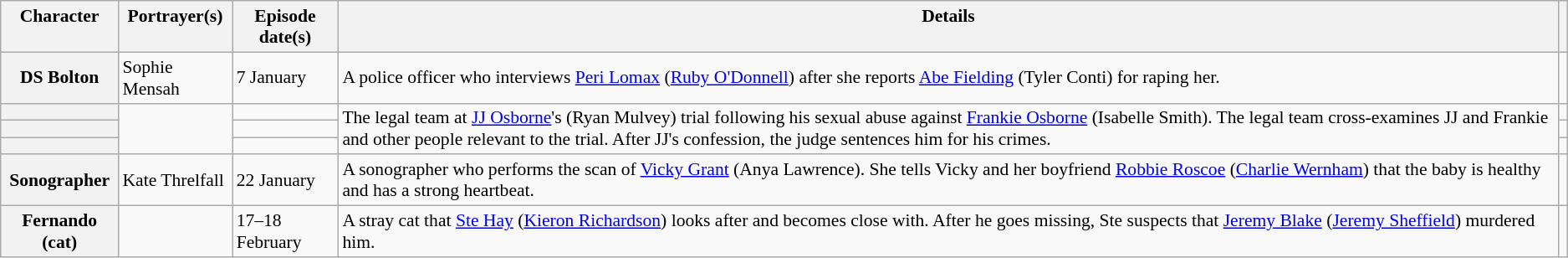<table class="wikitable plainrowheaders" style="font-size:90%">
<tr valign="top">
<th scope="col">Character</th>
<th scope="col">Portrayer(s)</th>
<th scope="col">Episode date(s)</th>
<th scope="col">Details</th>
<th scope="col"></th>
</tr>
<tr>
<th scope="row">DS Bolton</th>
<td>Sophie Mensah</td>
<td>7 January</td>
<td>A police officer who interviews <a href='#'>Peri Lomax</a> (<a href='#'>Ruby O'Donnell</a>) after she reports <a href='#'>Abe Fielding</a> (Tyler Conti) for raping her.</td>
<td style="text-align:center;"></td>
</tr>
<tr>
<th scope="row"></th>
<td rowspan="3"></td>
<td></td>
<td rowspan="3">The legal team at <a href='#'>JJ Osborne</a>'s (Ryan Mulvey) trial following his sexual abuse against <a href='#'>Frankie Osborne</a> (Isabelle Smith). The legal team cross-examines JJ and Frankie and other people relevant to the trial. After JJ's confession, the judge sentences him for his crimes.</td>
<td style="text-align:center;"></td>
</tr>
<tr>
<th scope="row"></th>
<td></td>
<td style="text-align:center;"></td>
</tr>
<tr>
<th scope="row"></th>
<td></td>
<td style="text-align:center;"></td>
</tr>
<tr>
<th scope="row">Sonographer</th>
<td>Kate Threlfall</td>
<td>22 January</td>
<td>A sonographer who performs the scan of <a href='#'>Vicky Grant</a> (Anya Lawrence). She tells Vicky and her boyfriend <a href='#'>Robbie Roscoe</a> (<a href='#'>Charlie Wernham</a>) that the baby is healthy and has a strong heartbeat.</td>
<td style="text-align:center;"></td>
</tr>
<tr>
<th scope="row">Fernando (cat)</th>
<td></td>
<td>17–18 February</td>
<td>A stray cat that <a href='#'>Ste Hay</a> (<a href='#'>Kieron Richardson</a>) looks after and becomes close with. After he goes missing, Ste suspects that <a href='#'>Jeremy Blake</a> (<a href='#'>Jeremy Sheffield</a>) murdered him.</td>
<td style="text-align:center;"></td>
</tr>
</table>
